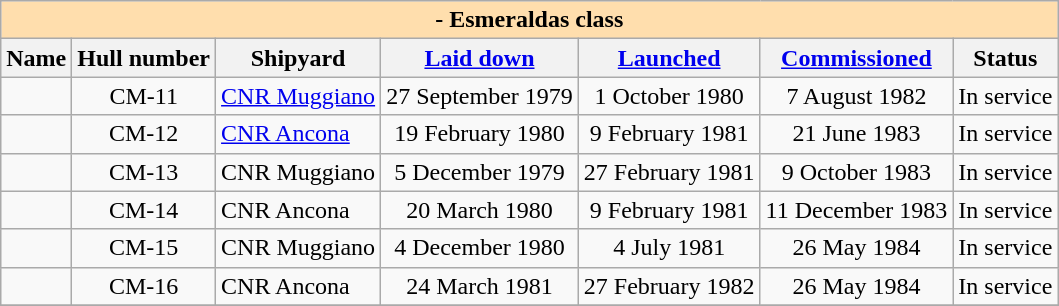<table border="1" class="sortable wikitable">
<tr>
<th colspan="12" style="background:#ffdead;"> - Esmeraldas class</th>
</tr>
<tr>
<th>Name</th>
<th>Hull number</th>
<th>Shipyard</th>
<th><a href='#'>Laid down</a></th>
<th><a href='#'>Launched</a></th>
<th><a href='#'>Commissioned</a></th>
<th>Status</th>
</tr>
<tr>
<td></td>
<td align="center">CM-11</td>
<td><a href='#'>CNR Muggiano</a></td>
<td align="center">27 September 1979</td>
<td align="center">1 October 1980</td>
<td align="center">7 August 1982</td>
<td align="center">In service</td>
</tr>
<tr>
<td></td>
<td align="center">CM-12</td>
<td><a href='#'>CNR Ancona</a></td>
<td align="center">19 February 1980</td>
<td align="center">9 February 1981</td>
<td align="center">21 June 1983</td>
<td align="center">In service</td>
</tr>
<tr>
<td></td>
<td align="center">CM-13</td>
<td>CNR Muggiano</td>
<td align="center">5 December 1979</td>
<td align="center">27 February 1981</td>
<td align="center">9 October 1983</td>
<td align="center">In service</td>
</tr>
<tr>
<td></td>
<td align="center">CM-14</td>
<td>CNR Ancona</td>
<td align="center">20 March 1980</td>
<td align="center">9 February 1981</td>
<td align="center">11 December 1983</td>
<td align="center">In service</td>
</tr>
<tr>
<td></td>
<td align="center">CM-15</td>
<td>CNR Muggiano</td>
<td align="center">4 December 1980</td>
<td align="center">4 July 1981</td>
<td align="center">26 May 1984</td>
<td align="center">In service</td>
</tr>
<tr>
<td></td>
<td align="center">CM-16</td>
<td>CNR Ancona</td>
<td align="center">24 March 1981</td>
<td align="center">27 February 1982</td>
<td align="center">26 May 1984</td>
<td align="center">In service</td>
</tr>
<tr>
</tr>
</table>
